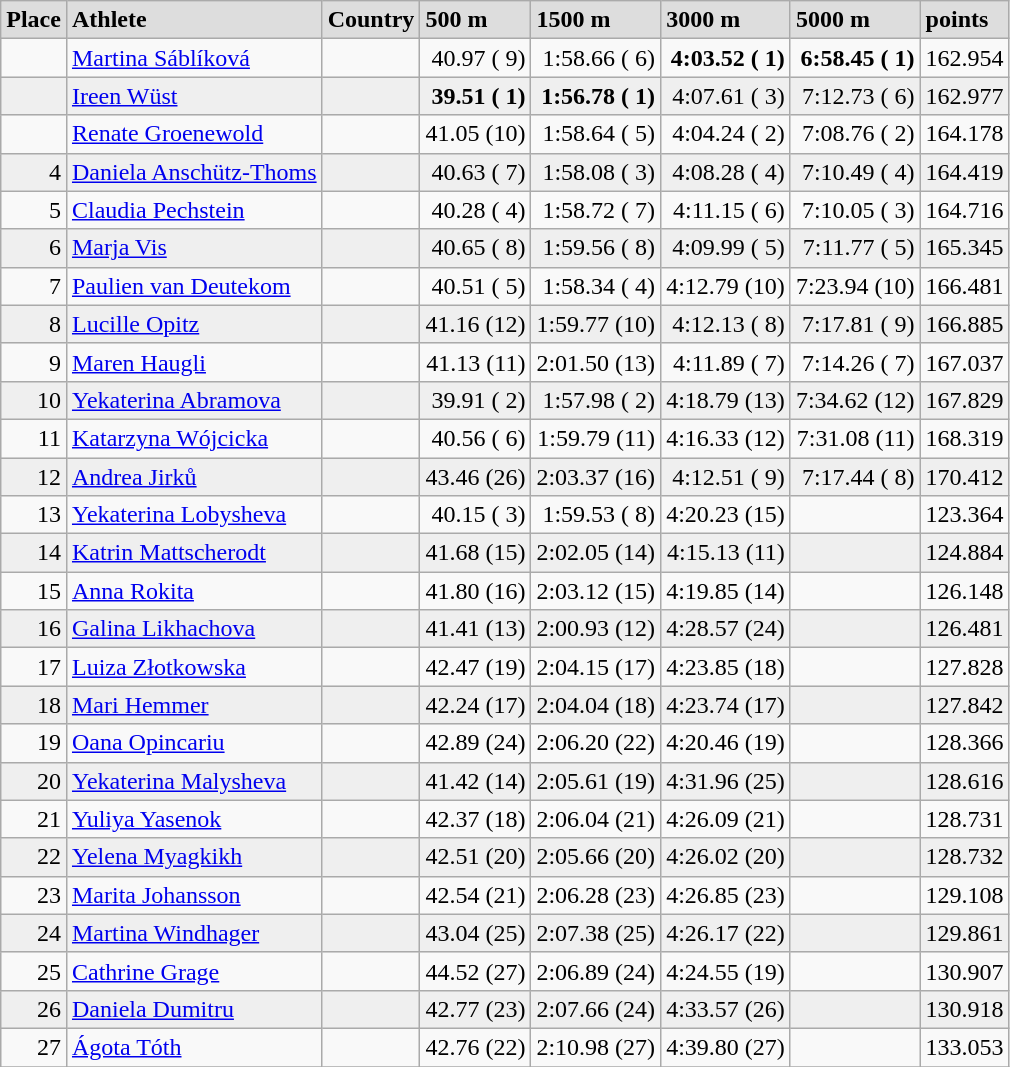<table class="wikitable" border="1">
<tr align=left bgcolor=#DDDDDD>
<td><strong>Place</strong></td>
<td><strong>Athlete</strong></td>
<td><strong>Country</strong></td>
<td><strong>500 m</strong></td>
<td><strong>1500 m</strong></td>
<td><strong>3000 m</strong></td>
<td><strong>5000 m</strong></td>
<td><strong>points</strong></td>
</tr>
<tr align="right">
<td></td>
<td align="left"><a href='#'>Martina Sáblíková</a></td>
<td align="left"></td>
<td>40.97 ( 9)</td>
<td>1:58.66 ( 6)</td>
<td><strong>4:03.52 ( 1)</strong></td>
<td><strong>6:58.45 ( 1)</strong></td>
<td>162.954</td>
</tr>
<tr align="right" bgcolor="#EFEFEF">
<td></td>
<td align="left"><a href='#'>Ireen Wüst</a></td>
<td align="left"></td>
<td><strong>39.51 ( 1)</strong></td>
<td><strong>1:56.78 ( 1)</strong></td>
<td>4:07.61 ( 3)</td>
<td>7:12.73 ( 6)</td>
<td>162.977</td>
</tr>
<tr align="right">
<td></td>
<td align="left"><a href='#'>Renate Groenewold</a></td>
<td align="left"></td>
<td>41.05 (10)</td>
<td>1:58.64 ( 5)</td>
<td>4:04.24 ( 2)</td>
<td>7:08.76 ( 2)</td>
<td>164.178</td>
</tr>
<tr align="right" bgcolor="#EFEFEF">
<td>4</td>
<td align="left"><a href='#'>Daniela Anschütz-Thoms</a></td>
<td align="left"></td>
<td>40.63 ( 7)</td>
<td>1:58.08 ( 3)</td>
<td>4:08.28 ( 4)</td>
<td>7:10.49 ( 4)</td>
<td>164.419</td>
</tr>
<tr align="right">
<td>5</td>
<td align="left"><a href='#'>Claudia Pechstein</a></td>
<td align="left"></td>
<td>40.28 ( 4)</td>
<td>1:58.72 ( 7)</td>
<td>4:11.15 ( 6)</td>
<td>7:10.05 ( 3)</td>
<td>164.716</td>
</tr>
<tr align="right" bgcolor="#EFEFEF">
<td>6</td>
<td align="left"><a href='#'>Marja Vis</a></td>
<td align="left"></td>
<td>40.65 ( 8)</td>
<td>1:59.56 ( 8)</td>
<td>4:09.99 ( 5)</td>
<td>7:11.77 ( 5)</td>
<td>165.345</td>
</tr>
<tr align="right">
<td>7</td>
<td align="left"><a href='#'>Paulien van Deutekom</a></td>
<td align="left"></td>
<td>40.51 ( 5)</td>
<td>1:58.34 ( 4)</td>
<td>4:12.79 (10)</td>
<td>7:23.94 (10)</td>
<td>166.481</td>
</tr>
<tr align="right" bgcolor="#EFEFEF">
<td>8</td>
<td align="left"><a href='#'>Lucille Opitz</a></td>
<td align="left"></td>
<td>41.16 (12)</td>
<td>1:59.77 (10)</td>
<td>4:12.13 ( 8)</td>
<td>7:17.81 ( 9)</td>
<td>166.885</td>
</tr>
<tr align="right">
<td>9</td>
<td align="left"><a href='#'>Maren Haugli</a></td>
<td align="left"></td>
<td>41.13 (11)</td>
<td>2:01.50 (13)</td>
<td>4:11.89 ( 7)</td>
<td>7:14.26 ( 7)</td>
<td>167.037</td>
</tr>
<tr align="right" bgcolor="#EFEFEF">
<td>10</td>
<td align="left"><a href='#'>Yekaterina Abramova</a></td>
<td align="left"></td>
<td>39.91 ( 2)</td>
<td>1:57.98 ( 2)</td>
<td>4:18.79 (13)</td>
<td>7:34.62 (12)</td>
<td>167.829</td>
</tr>
<tr align="right">
<td>11</td>
<td align="left"><a href='#'>Katarzyna Wójcicka</a></td>
<td align="left"></td>
<td>40.56 ( 6)</td>
<td>1:59.79 (11)</td>
<td>4:16.33 (12)</td>
<td>7:31.08 (11)</td>
<td>168.319</td>
</tr>
<tr align="right" bgcolor="#EFEFEF">
<td>12</td>
<td align="left"><a href='#'>Andrea Jirků</a></td>
<td align="left"></td>
<td>43.46 (26)</td>
<td>2:03.37 (16)</td>
<td>4:12.51 ( 9)</td>
<td>7:17.44 ( 8)</td>
<td>170.412</td>
</tr>
<tr align="right">
<td>13</td>
<td align="left"><a href='#'>Yekaterina Lobysheva</a></td>
<td align="left"></td>
<td>40.15 ( 3)</td>
<td>1:59.53 ( 8)</td>
<td>4:20.23 (15)</td>
<td></td>
<td>123.364</td>
</tr>
<tr align="right" bgcolor="#EFEFEF">
<td>14</td>
<td align="left"><a href='#'>Katrin Mattscherodt</a></td>
<td align="left"></td>
<td>41.68 (15)</td>
<td>2:02.05 (14)</td>
<td>4:15.13 (11)</td>
<td></td>
<td>124.884</td>
</tr>
<tr align="right">
<td>15</td>
<td align="left"><a href='#'>Anna Rokita</a></td>
<td align="left"></td>
<td>41.80 (16)</td>
<td>2:03.12 (15)</td>
<td>4:19.85 (14)</td>
<td></td>
<td>126.148</td>
</tr>
<tr align="right" bgcolor="#EFEFEF">
<td>16</td>
<td align="left"><a href='#'>Galina Likhachova</a></td>
<td align="left"></td>
<td>41.41 (13)</td>
<td>2:00.93 (12)</td>
<td>4:28.57 (24)</td>
<td></td>
<td>126.481</td>
</tr>
<tr align="right">
<td>17</td>
<td align="left"><a href='#'>Luiza Złotkowska</a></td>
<td align="left"></td>
<td>42.47 (19)</td>
<td>2:04.15 (17)</td>
<td>4:23.85 (18)</td>
<td></td>
<td>127.828</td>
</tr>
<tr align="right" bgcolor="#EFEFEF">
<td>18</td>
<td align="left"><a href='#'>Mari Hemmer</a></td>
<td align="left"></td>
<td>42.24 (17)</td>
<td>2:04.04 (18)</td>
<td>4:23.74 (17)</td>
<td></td>
<td>127.842</td>
</tr>
<tr align="right">
<td>19</td>
<td align="left"><a href='#'>Oana Opincariu</a></td>
<td align="left"></td>
<td>42.89 (24)</td>
<td>2:06.20 (22)</td>
<td>4:20.46 (19)</td>
<td></td>
<td>128.366</td>
</tr>
<tr align="right" bgcolor="#EFEFEF">
<td>20</td>
<td align="left"><a href='#'>Yekaterina Malysheva</a></td>
<td align="left"></td>
<td>41.42 (14)</td>
<td>2:05.61 (19)</td>
<td>4:31.96 (25)</td>
<td></td>
<td>128.616</td>
</tr>
<tr align="right">
<td>21</td>
<td align="left"><a href='#'>Yuliya Yasenok</a></td>
<td align="left"></td>
<td>42.37 (18)</td>
<td>2:06.04 (21)</td>
<td>4:26.09 (21)</td>
<td></td>
<td>128.731</td>
</tr>
<tr align="right" bgcolor="#EFEFEF">
<td>22</td>
<td align="left"><a href='#'>Yelena Myagkikh</a></td>
<td align="left"></td>
<td>42.51 (20)</td>
<td>2:05.66 (20)</td>
<td>4:26.02 (20)</td>
<td></td>
<td>128.732</td>
</tr>
<tr align="right">
<td>23</td>
<td align="left"><a href='#'>Marita Johansson</a></td>
<td align="left"></td>
<td>42.54 (21)</td>
<td>2:06.28 (23)</td>
<td>4:26.85 (23)</td>
<td></td>
<td>129.108</td>
</tr>
<tr align="right" bgcolor="#EFEFEF">
<td>24</td>
<td align="left"><a href='#'>Martina Windhager</a></td>
<td align="left"></td>
<td>43.04 (25)</td>
<td>2:07.38 (25)</td>
<td>4:26.17 (22)</td>
<td></td>
<td>129.861</td>
</tr>
<tr align="right">
<td>25</td>
<td align="left"><a href='#'>Cathrine Grage</a></td>
<td align="left"></td>
<td>44.52 (27)</td>
<td>2:06.89 (24)</td>
<td>4:24.55 (19)</td>
<td></td>
<td>130.907</td>
</tr>
<tr align="right" bgcolor="#EFEFEF">
<td>26</td>
<td align="left"><a href='#'>Daniela Dumitru</a></td>
<td align="left"></td>
<td>42.77 (23)</td>
<td>2:07.66 (24)</td>
<td>4:33.57 (26)</td>
<td></td>
<td>130.918</td>
</tr>
<tr align="right">
<td>27</td>
<td align="left"><a href='#'>Ágota Tóth</a></td>
<td align="left"></td>
<td>42.76 (22)</td>
<td>2:10.98 (27)</td>
<td>4:39.80 (27)</td>
<td></td>
<td>133.053</td>
</tr>
<tr>
</tr>
</table>
